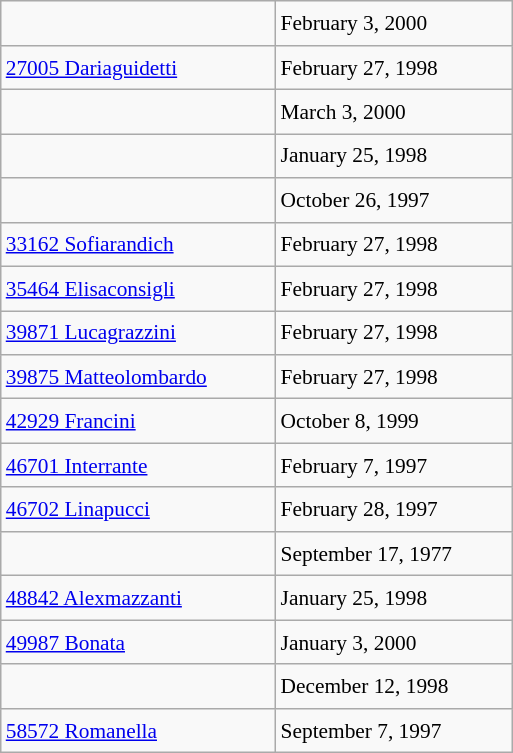<table class="wikitable" style="font-size: 89%; float: left; width: 24em; margin-right: 1em; line-height: 1.6em !important;">
<tr>
<td> </td>
<td>February 3, 2000</td>
</tr>
<tr>
<td><a href='#'>27005 Dariaguidetti</a> </td>
<td>February 27, 1998</td>
</tr>
<tr>
<td> </td>
<td>March 3, 2000</td>
</tr>
<tr>
<td> </td>
<td>January 25, 1998</td>
</tr>
<tr>
<td> </td>
<td>October 26, 1997</td>
</tr>
<tr>
<td><a href='#'>33162 Sofiarandich</a> </td>
<td>February 27, 1998</td>
</tr>
<tr>
<td><a href='#'>35464 Elisaconsigli</a> </td>
<td>February 27, 1998</td>
</tr>
<tr>
<td><a href='#'>39871 Lucagrazzini</a> </td>
<td>February 27, 1998</td>
</tr>
<tr>
<td><a href='#'>39875 Matteolombardo</a> </td>
<td>February 27, 1998</td>
</tr>
<tr>
<td><a href='#'>42929 Francini</a> </td>
<td>October 8, 1999</td>
</tr>
<tr>
<td><a href='#'>46701 Interrante</a> </td>
<td>February 7, 1997</td>
</tr>
<tr>
<td><a href='#'>46702 Linapucci</a> </td>
<td>February 28, 1997</td>
</tr>
<tr>
<td> </td>
<td>September 17, 1977</td>
</tr>
<tr>
<td><a href='#'>48842 Alexmazzanti</a> </td>
<td>January 25, 1998</td>
</tr>
<tr>
<td><a href='#'>49987 Bonata</a> </td>
<td>January 3, 2000</td>
</tr>
<tr>
<td> </td>
<td>December 12, 1998</td>
</tr>
<tr>
<td><a href='#'>58572 Romanella</a> </td>
<td>September 7, 1997</td>
</tr>
</table>
